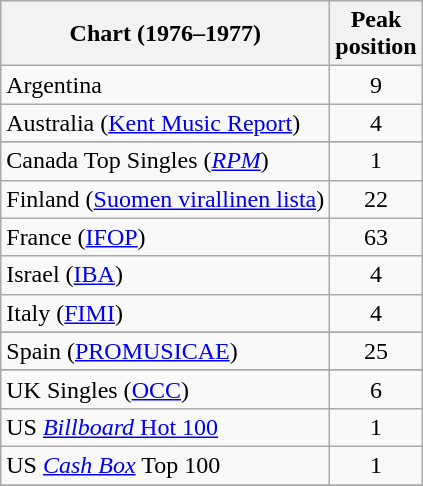<table class="wikitable sortable">
<tr>
<th>Chart (1976–1977)</th>
<th>Peak<br>position</th>
</tr>
<tr>
<td>Argentina</td>
<td align="center">9</td>
</tr>
<tr>
<td>Australia (<a href='#'>Kent Music Report</a>)</td>
<td style="text-align:center;">4</td>
</tr>
<tr>
</tr>
<tr>
</tr>
<tr>
<td>Canada Top Singles (<a href='#'><em>RPM</em></a>)</td>
<td style="text-align:center;">1</td>
</tr>
<tr>
<td>Finland (<a href='#'>Suomen virallinen lista</a>)</td>
<td style="text-align:center;">22</td>
</tr>
<tr>
<td>France (<a href='#'>IFOP</a>)</td>
<td align="center">63</td>
</tr>
<tr>
<td>Israel (<a href='#'>IBA</a>)</td>
<td style="text-align:center;">4</td>
</tr>
<tr>
<td>Italy (<a href='#'>FIMI</a>)</td>
<td style="text-align:center;">4</td>
</tr>
<tr>
</tr>
<tr>
</tr>
<tr>
</tr>
<tr>
</tr>
<tr>
<td>Spain (<a href='#'>PROMUSICAE</a>)</td>
<td align="center">25</td>
</tr>
<tr>
</tr>
<tr>
<td>UK Singles (<a href='#'>OCC</a>)</td>
<td style="text-align:center;">6</td>
</tr>
<tr>
<td>US <a href='#'><em>Billboard</em> Hot 100</a></td>
<td style="text-align:center;">1</td>
</tr>
<tr>
<td>US <a href='#'><em>Cash Box</em></a> Top 100</td>
<td style="text-align:center;">1</td>
</tr>
<tr>
</tr>
</table>
